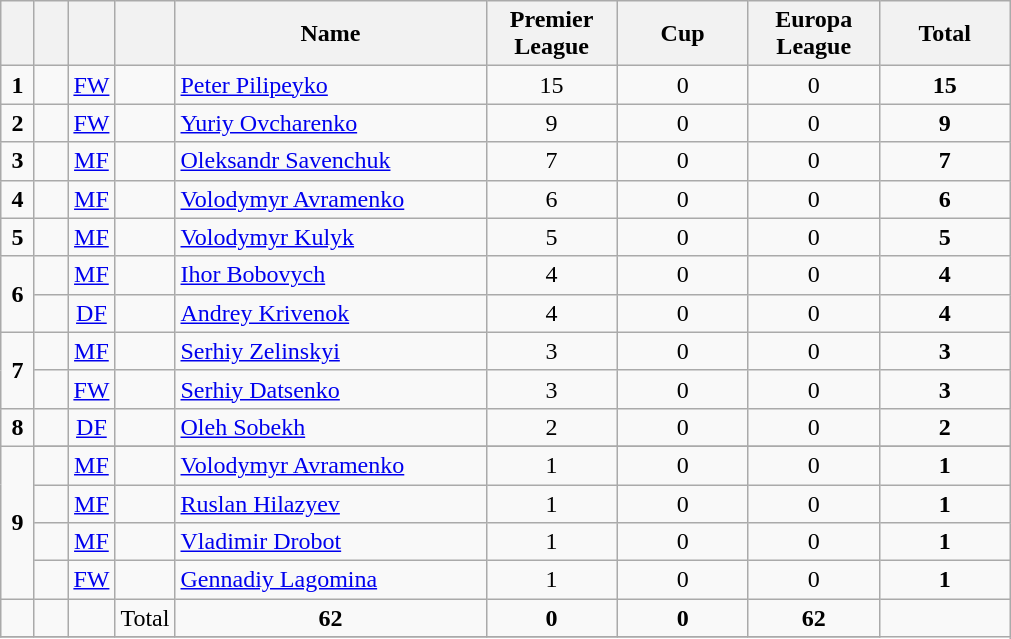<table class="wikitable" style="text-align:center">
<tr>
<th width=15></th>
<th width=15></th>
<th width=15></th>
<th width=15></th>
<th width=200>Name</th>
<th width=80><strong>Premier League</strong></th>
<th width=80><strong>Cup</strong></th>
<th width=80><strong>Europa League</strong></th>
<th width=80>Total</th>
</tr>
<tr>
<td><strong>1</strong></td>
<td></td>
<td><a href='#'>FW</a></td>
<td></td>
<td align=left><a href='#'>Peter Pilipeyko</a></td>
<td>15</td>
<td>0</td>
<td>0</td>
<td><strong>15</strong></td>
</tr>
<tr>
<td><strong>2</strong></td>
<td></td>
<td><a href='#'>FW</a></td>
<td></td>
<td align=left><a href='#'>Yuriy Ovcharenko</a></td>
<td>9</td>
<td>0</td>
<td>0</td>
<td><strong>9</strong></td>
</tr>
<tr>
<td><strong>3</strong></td>
<td></td>
<td><a href='#'>MF</a></td>
<td></td>
<td align=left><a href='#'>Oleksandr Savenchuk</a></td>
<td>7</td>
<td>0</td>
<td>0</td>
<td><strong>7</strong></td>
</tr>
<tr>
<td><strong>4</strong></td>
<td></td>
<td><a href='#'>MF</a></td>
<td></td>
<td align=left><a href='#'>Volodymyr Avramenko</a></td>
<td>6</td>
<td>0</td>
<td>0</td>
<td><strong>6</strong></td>
</tr>
<tr>
<td><strong>5</strong></td>
<td></td>
<td><a href='#'>MF</a></td>
<td></td>
<td align=left><a href='#'>Volodymyr Kulyk</a></td>
<td>5</td>
<td>0</td>
<td>0</td>
<td><strong>5</strong></td>
</tr>
<tr>
<td rowspan=2><strong>6</strong></td>
<td></td>
<td><a href='#'>MF</a></td>
<td></td>
<td align=left><a href='#'>Ihor Bobovych</a></td>
<td>4</td>
<td>0</td>
<td>0</td>
<td><strong>4</strong></td>
</tr>
<tr>
<td></td>
<td><a href='#'>DF</a></td>
<td></td>
<td align=left><a href='#'>Andrey Krivenok</a></td>
<td>4</td>
<td>0</td>
<td>0</td>
<td><strong>4</strong></td>
</tr>
<tr>
<td rowspan=2><strong>7</strong></td>
<td></td>
<td><a href='#'>MF</a></td>
<td></td>
<td align=left><a href='#'>Serhiy Zelinskyi</a></td>
<td>3</td>
<td>0</td>
<td>0</td>
<td><strong>3</strong></td>
</tr>
<tr>
<td></td>
<td><a href='#'>FW</a></td>
<td></td>
<td align=left><a href='#'>Serhiy Datsenko</a></td>
<td>3</td>
<td>0</td>
<td>0</td>
<td><strong>3</strong></td>
</tr>
<tr>
<td><strong>8</strong></td>
<td></td>
<td><a href='#'>DF</a></td>
<td></td>
<td align=left><a href='#'>Oleh Sobekh</a></td>
<td>2</td>
<td>0</td>
<td>0</td>
<td><strong>2</strong></td>
</tr>
<tr>
<td rowspan=5><strong>9</strong></td>
</tr>
<tr>
<td></td>
<td><a href='#'>MF</a></td>
<td></td>
<td align=left><a href='#'>Volodymyr Avramenko</a></td>
<td>1</td>
<td>0</td>
<td>0</td>
<td><strong>1</strong></td>
</tr>
<tr>
<td></td>
<td><a href='#'>MF</a></td>
<td></td>
<td align=left><a href='#'>Ruslan Hilazyev</a></td>
<td>1</td>
<td>0</td>
<td>0</td>
<td><strong>1</strong></td>
</tr>
<tr>
<td></td>
<td><a href='#'>MF</a></td>
<td></td>
<td align=left><a href='#'>Vladimir Drobot</a></td>
<td>1</td>
<td>0</td>
<td>0</td>
<td><strong>1</strong></td>
</tr>
<tr>
<td></td>
<td><a href='#'>FW</a></td>
<td></td>
<td align=left><a href='#'>Gennadiy Lagomina</a></td>
<td>1</td>
<td>0</td>
<td>0</td>
<td><strong>1</strong></td>
</tr>
<tr>
<td></td>
<td></td>
<td></td>
<td align=left>Total</td>
<td><strong>62</strong></td>
<td><strong>0</strong></td>
<td><strong>0</strong></td>
<td><strong>62</strong></td>
</tr>
<tr>
</tr>
</table>
